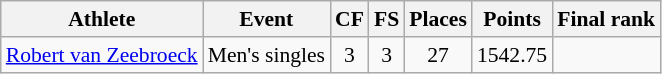<table class="wikitable" border="1" style="font-size:90%">
<tr>
<th>Athlete</th>
<th>Event</th>
<th>CF</th>
<th>FS</th>
<th>Places</th>
<th>Points</th>
<th>Final rank</th>
</tr>
<tr align=center>
<td align=left><a href='#'>Robert van Zeebroeck</a></td>
<td>Men's singles</td>
<td>3</td>
<td>3</td>
<td>27</td>
<td>1542.75</td>
<td></td>
</tr>
</table>
